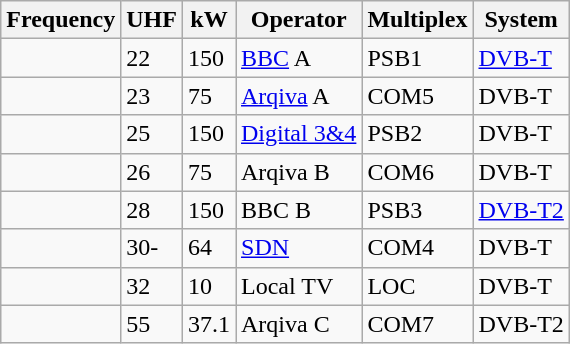<table class="wikitable sortable">
<tr>
<th>Frequency</th>
<th>UHF</th>
<th>kW</th>
<th>Operator</th>
<th>Multiplex</th>
<th>System</th>
</tr>
<tr>
<td></td>
<td>22</td>
<td>150</td>
<td><a href='#'>BBC</a> A</td>
<td>PSB1</td>
<td><a href='#'>DVB-T</a></td>
</tr>
<tr>
<td></td>
<td>23</td>
<td>75</td>
<td><a href='#'>Arqiva</a> A</td>
<td>COM5</td>
<td>DVB-T</td>
</tr>
<tr>
<td></td>
<td>25</td>
<td>150</td>
<td><a href='#'>Digital 3&4</a></td>
<td>PSB2</td>
<td>DVB-T</td>
</tr>
<tr>
<td></td>
<td>26</td>
<td>75</td>
<td>Arqiva B</td>
<td>COM6</td>
<td>DVB-T</td>
</tr>
<tr>
<td></td>
<td>28</td>
<td>150</td>
<td>BBC B</td>
<td>PSB3</td>
<td><a href='#'>DVB-T2</a></td>
</tr>
<tr>
<td></td>
<td>30-</td>
<td>64</td>
<td><a href='#'>SDN</a></td>
<td>COM4</td>
<td>DVB-T</td>
</tr>
<tr>
<td></td>
<td>32</td>
<td>10</td>
<td>Local TV</td>
<td>LOC</td>
<td>DVB-T</td>
</tr>
<tr>
<td></td>
<td>55</td>
<td>37.1</td>
<td>Arqiva C</td>
<td>COM7</td>
<td>DVB-T2</td>
</tr>
</table>
